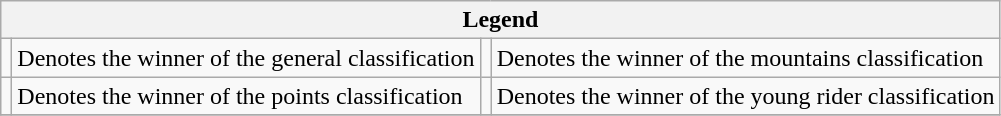<table class="wikitable">
<tr>
<th colspan="4">Legend</th>
</tr>
<tr>
<td></td>
<td>Denotes the winner of the general classification</td>
<td></td>
<td>Denotes the winner of the mountains classification</td>
</tr>
<tr>
<td></td>
<td>Denotes the winner of the points classification</td>
<td></td>
<td>Denotes the winner of the young rider classification</td>
</tr>
<tr>
</tr>
</table>
